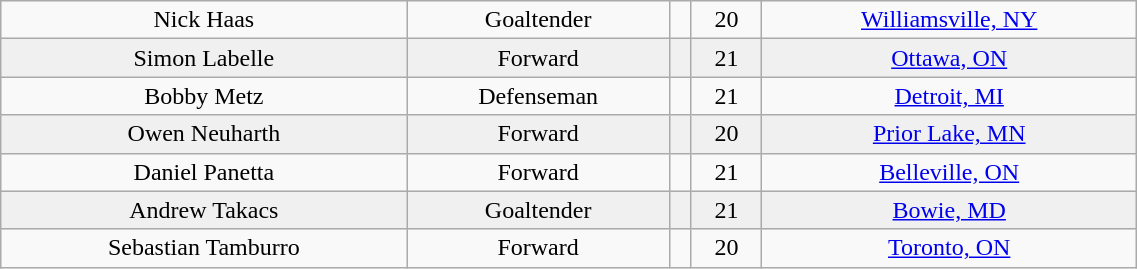<table class="wikitable" width="60%">
<tr align="center" bgcolor="">
<td>Nick Haas</td>
<td>Goaltender</td>
<td></td>
<td>20</td>
<td><a href='#'>Williamsville, NY</a></td>
</tr>
<tr align="center" bgcolor="f0f0f0">
<td>Simon Labelle</td>
<td>Forward</td>
<td></td>
<td>21</td>
<td><a href='#'>Ottawa, ON</a></td>
</tr>
<tr align="center" bgcolor="">
<td>Bobby Metz</td>
<td>Defenseman</td>
<td></td>
<td>21</td>
<td><a href='#'>Detroit, MI</a></td>
</tr>
<tr align="center" bgcolor="f0f0f0">
<td>Owen Neuharth</td>
<td>Forward</td>
<td></td>
<td>20</td>
<td><a href='#'>Prior Lake, MN</a></td>
</tr>
<tr align="center" bgcolor="">
<td>Daniel Panetta</td>
<td>Forward</td>
<td></td>
<td>21</td>
<td><a href='#'>Belleville, ON</a></td>
</tr>
<tr align="center" bgcolor="f0f0f0">
<td>Andrew Takacs</td>
<td>Goaltender</td>
<td></td>
<td>21</td>
<td><a href='#'>Bowie, MD</a></td>
</tr>
<tr align="center" bgcolor="">
<td>Sebastian Tamburro</td>
<td>Forward</td>
<td></td>
<td>20</td>
<td><a href='#'>Toronto, ON</a></td>
</tr>
</table>
